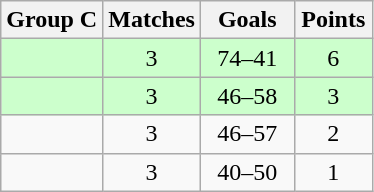<table class="wikitable" style="text-align:center;">
<tr>
<th>Group C</th>
<th width="45px">Matches</th>
<th width="55px">Goals</th>
<th width="45px">Points</th>
</tr>
<tr bgcolor="#ccffcc">
<td align="left"></td>
<td>3</td>
<td>74–41</td>
<td>6</td>
</tr>
<tr bgcolor="#ccffcc">
<td align="left"></td>
<td>3</td>
<td>46–58</td>
<td>3</td>
</tr>
<tr>
<td align="left"></td>
<td>3</td>
<td>46–57</td>
<td>2</td>
</tr>
<tr>
<td align="left"></td>
<td>3</td>
<td>40–50</td>
<td>1</td>
</tr>
</table>
